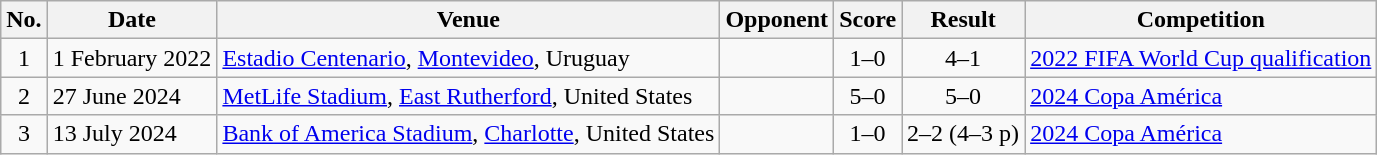<table class="wikitable">
<tr>
<th scope="col">No.</th>
<th scope="col">Date</th>
<th scope="col">Venue</th>
<th scope="col">Opponent</th>
<th scope="col">Score</th>
<th scope="col">Result</th>
<th scope="col">Competition</th>
</tr>
<tr>
<td align="center">1</td>
<td>1 February 2022</td>
<td><a href='#'>Estadio Centenario</a>, <a href='#'>Montevideo</a>, Uruguay</td>
<td></td>
<td align="center">1–0</td>
<td align="center">4–1</td>
<td><a href='#'>2022 FIFA World Cup qualification</a></td>
</tr>
<tr>
<td align=center>2</td>
<td>27 June 2024</td>
<td><a href='#'>MetLife Stadium</a>, <a href='#'>East Rutherford</a>, United States</td>
<td></td>
<td align=center>5–0</td>
<td align=center>5–0</td>
<td><a href='#'>2024 Copa América</a></td>
</tr>
<tr>
<td align=center>3</td>
<td>13 July 2024</td>
<td><a href='#'>Bank of America Stadium</a>, <a href='#'>Charlotte</a>, United States</td>
<td></td>
<td align=center>1–0</td>
<td align=center>2–2 (4–3 p)</td>
<td><a href='#'>2024 Copa América</a></td>
</tr>
</table>
